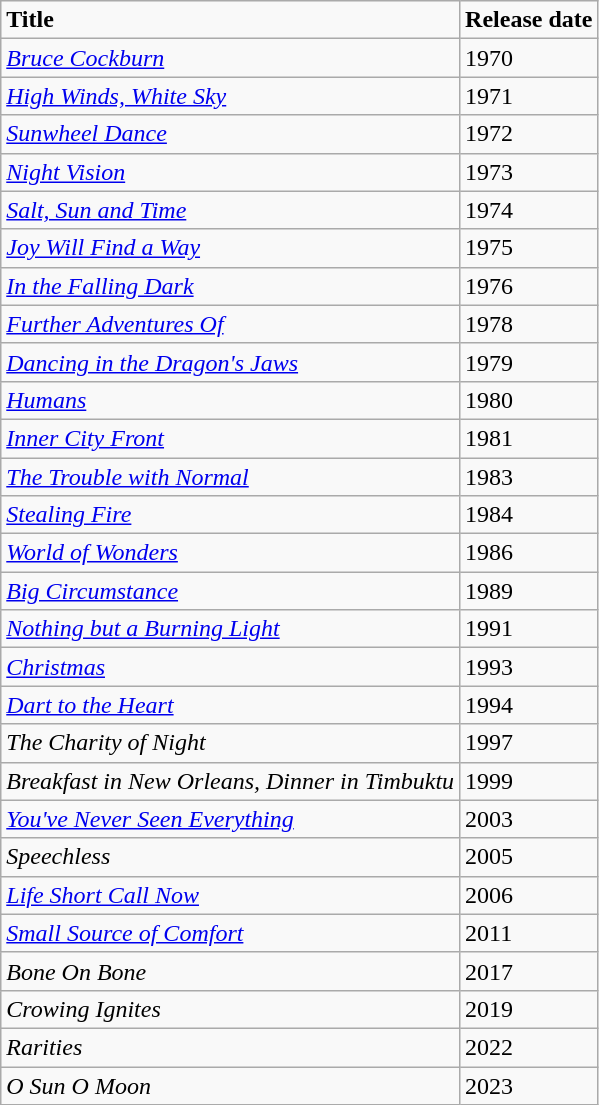<table class="wikitable plainrowheaders" style="text-align:left;">
<tr>
<td><strong>Title</strong></td>
<td><strong>Release date</strong></td>
</tr>
<tr>
<td><em><a href='#'>Bruce Cockburn</a></em></td>
<td>1970<br></td>
</tr>
<tr>
<td><em><a href='#'>High Winds, White Sky</a></em></td>
<td>1971<br></td>
</tr>
<tr>
<td><em><a href='#'>Sunwheel Dance</a></em></td>
<td>1972<br></td>
</tr>
<tr>
<td><em><a href='#'>Night Vision</a></em></td>
<td>1973</td>
</tr>
<tr>
<td><em><a href='#'>Salt, Sun and Time</a></em></td>
<td>1974</td>
</tr>
<tr>
<td><em><a href='#'>Joy Will Find a Way</a></em></td>
<td>1975</td>
</tr>
<tr>
<td><em><a href='#'>In the Falling Dark</a></em></td>
<td>1976<br></td>
</tr>
<tr>
<td><em><a href='#'>Further Adventures Of</a></em></td>
<td>1978<br></td>
</tr>
<tr>
<td><em><a href='#'>Dancing in the Dragon's Jaws</a></em></td>
<td>1979<br></td>
</tr>
<tr>
<td><em><a href='#'>Humans</a></em></td>
<td>1980<br></td>
</tr>
<tr>
<td><em><a href='#'>Inner City Front</a></em></td>
<td>1981<br></td>
</tr>
<tr>
<td><em><a href='#'>The Trouble with Normal</a></em></td>
<td>1983<br></td>
</tr>
<tr>
<td><em><a href='#'>Stealing Fire</a></em></td>
<td>1984<br></td>
</tr>
<tr>
<td><em><a href='#'>World of Wonders</a></em></td>
<td>1986</td>
</tr>
<tr>
<td><em><a href='#'>Big Circumstance</a></em></td>
<td>1989<br></td>
</tr>
<tr>
<td><em><a href='#'>Nothing but a Burning Light</a></em></td>
<td>1991</td>
</tr>
<tr>
<td><em><a href='#'>Christmas</a></em></td>
<td>1993</td>
</tr>
<tr>
<td><em><a href='#'>Dart to the Heart</a></em></td>
<td>1994</td>
</tr>
<tr>
<td><em>The Charity of Night</em></td>
<td>1997<br></td>
</tr>
<tr>
<td><em>Breakfast in New Orleans, Dinner in Timbuktu</em></td>
<td>1999<br></td>
</tr>
<tr>
<td><em><a href='#'>You've Never Seen Everything</a></em></td>
<td>2003</td>
</tr>
<tr>
<td><em>Speechless</em></td>
<td>2005</td>
</tr>
<tr>
<td><em><a href='#'>Life Short Call Now</a></em></td>
<td>2006</td>
</tr>
<tr>
<td><em><a href='#'>Small Source of Comfort</a></em></td>
<td>2011</td>
</tr>
<tr>
<td><em>Bone On Bone</em></td>
<td>2017</td>
</tr>
<tr>
<td><em>Crowing Ignites</em></td>
<td>2019</td>
</tr>
<tr>
<td><em>Rarities</em></td>
<td>2022</td>
</tr>
<tr>
<td><em>O Sun O Moon</em></td>
<td>2023</td>
</tr>
</table>
